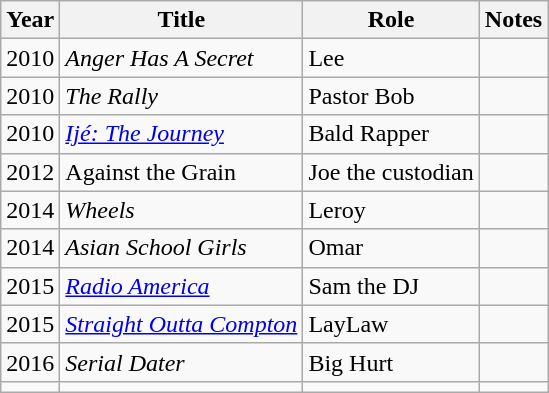<table class="wikitable">
<tr>
<th>Year</th>
<th>Title</th>
<th>Role</th>
<th>Notes</th>
</tr>
<tr>
<td>2010</td>
<td><em>Anger Has A Secret</em></td>
<td>Lee</td>
<td></td>
</tr>
<tr>
<td>2010</td>
<td><em>The Rally </em></td>
<td>Pastor Bob</td>
<td></td>
</tr>
<tr>
<td>2010</td>
<td><a href='#'><em>Ijé: The Journey</em></a></td>
<td>Bald Rapper</td>
<td></td>
</tr>
<tr>
<td>2012</td>
<td>Against the Grain</td>
<td>Joe the custodian</td>
<td></td>
</tr>
<tr>
<td>2014</td>
<td><em>Wheels</em></td>
<td>Leroy</td>
<td></td>
</tr>
<tr>
<td>2014</td>
<td><em>Asian School Girls</em></td>
<td>Omar</td>
<td></td>
</tr>
<tr>
<td>2015</td>
<td><em><a href='#'>Radio America</a> </em></td>
<td>Sam the DJ</td>
<td></td>
</tr>
<tr>
<td>2015</td>
<td><em><a href='#'>Straight Outta Compton</a></em></td>
<td>LayLaw</td>
</tr>
<tr>
<td>2016</td>
<td><em>Serial Dater</em></td>
<td>Big Hurt</td>
<td></td>
</tr>
<tr>
<td></td>
<td></td>
<td></td>
<td></td>
</tr>
</table>
